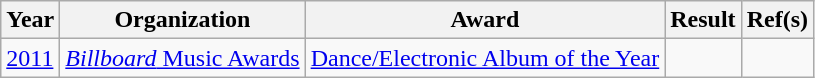<table class="wikitable plainrowheaders">
<tr align=center>
<th scope="col">Year</th>
<th scope="col">Organization</th>
<th scope="col">Award</th>
<th scope="col">Result</th>
<th scope="col">Ref(s)</th>
</tr>
<tr>
<td><a href='#'>2011</a></td>
<td><a href='#'><em>Billboard</em> Music Awards</a></td>
<td><a href='#'>Dance/Electronic Album of the Year</a></td>
<td></td>
<td style="text-align:center;"></td>
</tr>
</table>
